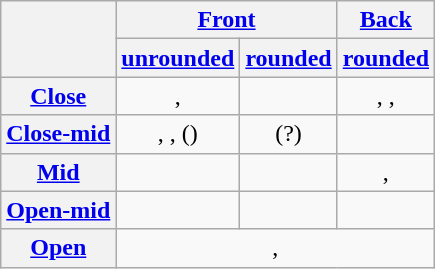<table class="wikitable" style="text-align: center;">
<tr>
<th rowspan="2"></th>
<th colspan="2"><a href='#'>Front</a></th>
<th><a href='#'>Back</a></th>
</tr>
<tr>
<th><a href='#'>unrounded</a></th>
<th><a href='#'>rounded</a></th>
<th><a href='#'>rounded</a></th>
</tr>
<tr>
<th><a href='#'>Close</a></th>
<td> <strong></strong>, <strong></strong></td>
<td> </td>
<td> <strong></strong>, <strong></strong>, <strong></strong></td>
</tr>
<tr>
<th><a href='#'>Close-mid</a></th>
<td> <strong></strong>, <strong></strong>, (<strong></strong>)</td>
<td>(?) <strong></strong></td>
<td> </td>
</tr>
<tr>
<th><a href='#'>Mid</a></th>
<td> </td>
<td> </td>
<td> <strong></strong>, <strong></strong></td>
</tr>
<tr>
<th><a href='#'>Open-mid</a></th>
<td> <strong></strong></td>
<td> </td>
<td> </td>
</tr>
<tr>
<th><a href='#'>Open</a></th>
<td colspan="3"> <strong></strong>, <strong></strong></td>
</tr>
</table>
